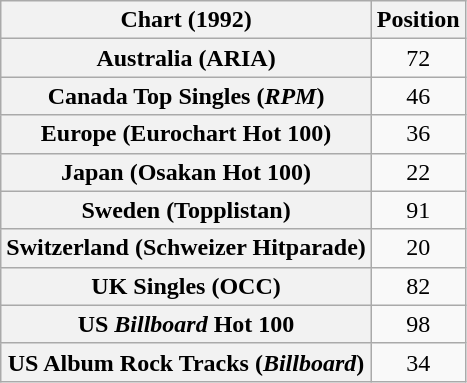<table class="wikitable sortable plainrowheaders" style="text-align:center">
<tr>
<th>Chart (1992)</th>
<th>Position</th>
</tr>
<tr>
<th scope="row">Australia (ARIA)</th>
<td>72</td>
</tr>
<tr>
<th scope="row">Canada Top Singles (<em>RPM</em>)</th>
<td>46</td>
</tr>
<tr>
<th scope="row">Europe (Eurochart Hot 100)</th>
<td>36</td>
</tr>
<tr>
<th scope="row">Japan (Osakan Hot 100)</th>
<td>22</td>
</tr>
<tr>
<th scope="row">Sweden (Topplistan)</th>
<td>91</td>
</tr>
<tr>
<th scope="row">Switzerland (Schweizer Hitparade)</th>
<td>20</td>
</tr>
<tr>
<th scope="row">UK Singles (OCC)</th>
<td>82</td>
</tr>
<tr>
<th scope="row">US <em>Billboard</em> Hot 100</th>
<td>98</td>
</tr>
<tr>
<th scope="row">US Album Rock Tracks (<em>Billboard</em>)</th>
<td>34</td>
</tr>
</table>
